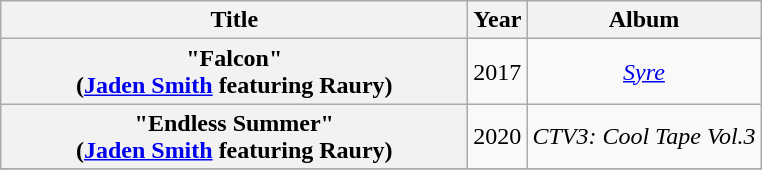<table class="wikitable plainrowheaders" style="text-align:center;">
<tr>
<th scope="col" style="width:19em;">Title</th>
<th scope="col">Year</th>
<th scope="col">Album</th>
</tr>
<tr>
<th scope="row">"Falcon"<br><span>(<a href='#'>Jaden Smith</a> featuring Raury)</span></th>
<td>2017</td>
<td><em><a href='#'>Syre</a></em></td>
</tr>
<tr>
<th scope="row">"Endless Summer"<br><span>(<a href='#'>Jaden Smith</a> featuring Raury)</span></th>
<td>2020</td>
<td><em>CTV3: Cool Tape Vol.3</em></td>
</tr>
<tr>
</tr>
</table>
